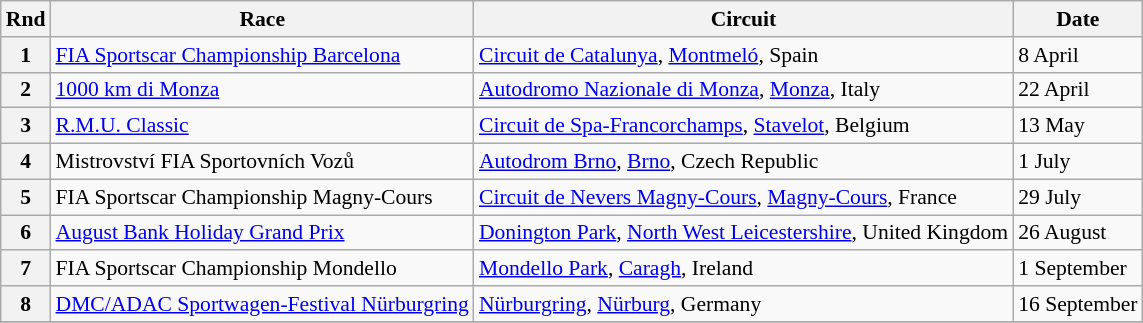<table class="wikitable" style="font-size: 90%;">
<tr>
<th>Rnd</th>
<th>Race</th>
<th>Circuit</th>
<th>Date</th>
</tr>
<tr>
<th>1</th>
<td><a href='#'>FIA Sportscar Championship Barcelona</a></td>
<td> <a href='#'>Circuit de Catalunya</a>, <a href='#'>Montmeló</a>, Spain</td>
<td>8 April</td>
</tr>
<tr>
<th>2</th>
<td><a href='#'>1000 km di Monza</a></td>
<td> <a href='#'>Autodromo Nazionale di Monza</a>, <a href='#'>Monza</a>, Italy</td>
<td>22 April</td>
</tr>
<tr>
<th>3</th>
<td><a href='#'>R.M.U. Classic</a></td>
<td> <a href='#'>Circuit de Spa-Francorchamps</a>, <a href='#'>Stavelot</a>, Belgium</td>
<td>13 May</td>
</tr>
<tr>
<th>4</th>
<td>Mistrovství FIA Sportovních Vozů</td>
<td> <a href='#'>Autodrom Brno</a>, <a href='#'>Brno</a>, Czech Republic</td>
<td>1 July</td>
</tr>
<tr>
<th>5</th>
<td>FIA Sportscar Championship Magny-Cours</td>
<td> <a href='#'>Circuit de Nevers Magny-Cours</a>, <a href='#'>Magny-Cours</a>, France</td>
<td>29 July</td>
</tr>
<tr>
<th>6</th>
<td><a href='#'>August Bank Holiday Grand Prix</a></td>
<td> <a href='#'>Donington Park</a>, <a href='#'>North West Leicestershire</a>, United Kingdom</td>
<td>26 August</td>
</tr>
<tr>
<th>7</th>
<td>FIA Sportscar Championship Mondello</td>
<td> <a href='#'>Mondello Park</a>, <a href='#'>Caragh</a>, Ireland</td>
<td>1 September</td>
</tr>
<tr>
<th>8</th>
<td><a href='#'>DMC/ADAC Sportwagen-Festival Nürburgring</a></td>
<td> <a href='#'>Nürburgring</a>, <a href='#'>Nürburg</a>, Germany</td>
<td>16 September</td>
</tr>
<tr>
</tr>
</table>
